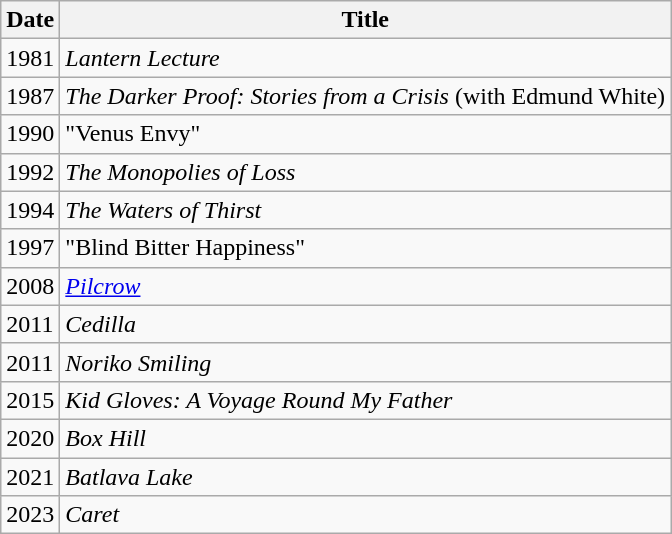<table class=wikitable>
<tr>
<th>Date</th>
<th>Title</th>
</tr>
<tr>
<td>1981</td>
<td><em>Lantern Lecture</em></td>
</tr>
<tr>
<td>1987</td>
<td><em>The Darker Proof: Stories from a Crisis</em> (with Edmund White)</td>
</tr>
<tr>
<td>1990</td>
<td>"Venus Envy"</td>
</tr>
<tr>
<td>1992</td>
<td><em>The Monopolies of Loss</em></td>
</tr>
<tr>
<td>1994</td>
<td><em>The Waters of Thirst</em></td>
</tr>
<tr>
<td>1997</td>
<td>"Blind Bitter Happiness"</td>
</tr>
<tr>
<td>2008</td>
<td><em><a href='#'>Pilcrow</a></em></td>
</tr>
<tr>
<td>2011</td>
<td><em>Cedilla</em></td>
</tr>
<tr>
<td>2011</td>
<td><em>Noriko Smiling</em></td>
</tr>
<tr>
<td>2015</td>
<td><em>Kid Gloves: A Voyage Round My Father</em></td>
</tr>
<tr>
<td>2020</td>
<td><em>Box Hill</em></td>
</tr>
<tr>
<td>2021</td>
<td><em>Batlava Lake</em></td>
</tr>
<tr>
<td>2023</td>
<td><em>Caret</em></td>
</tr>
</table>
